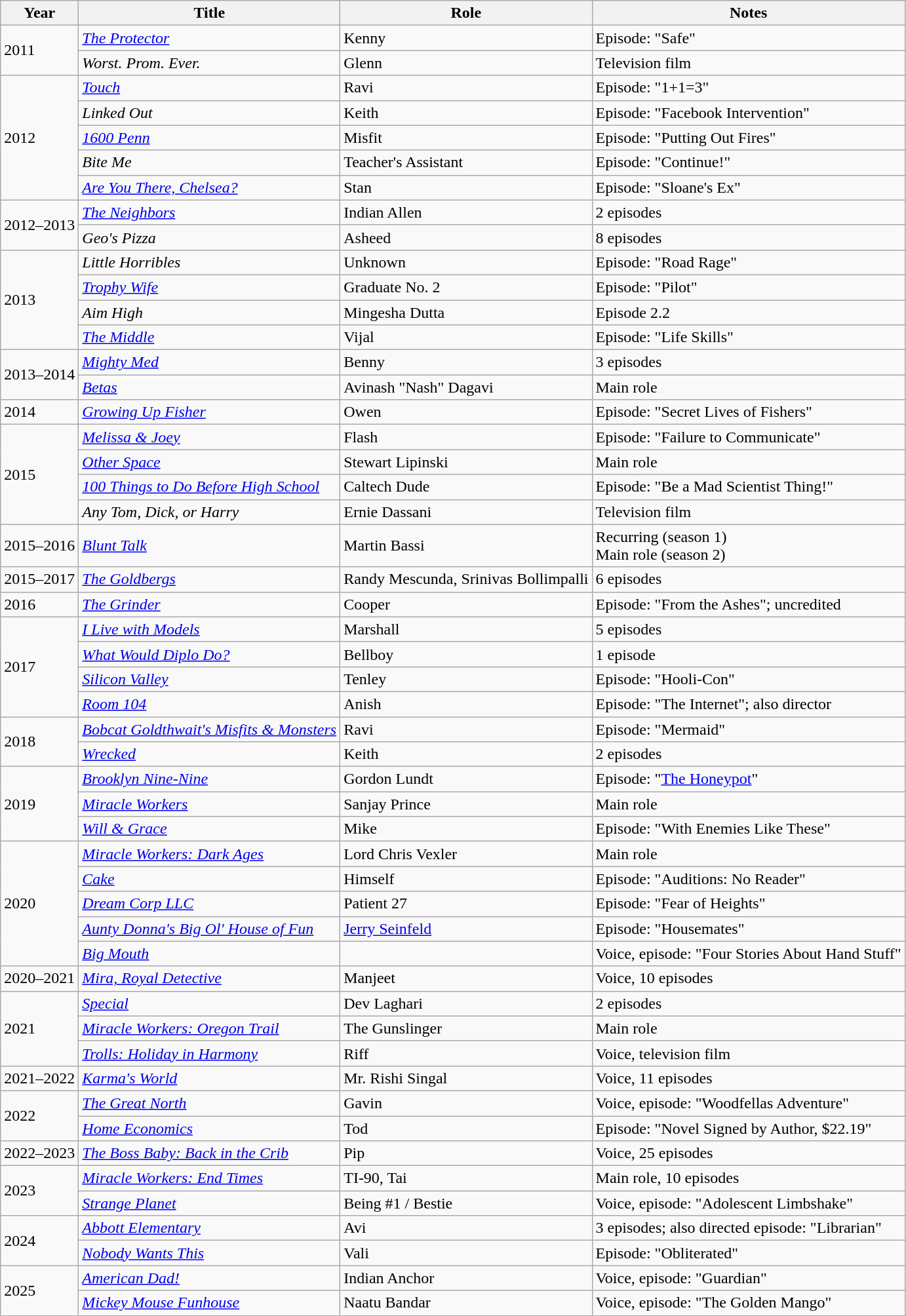<table class="wikitable sortable">
<tr>
<th>Year</th>
<th>Title</th>
<th>Role</th>
<th class="unsortable">Notes</th>
</tr>
<tr>
<td rowspan="2">2011</td>
<td><em><a href='#'>The Protector</a></em></td>
<td>Kenny</td>
<td>Episode: "Safe"</td>
</tr>
<tr>
<td><em>Worst. Prom. Ever.</em></td>
<td>Glenn</td>
<td>Television film</td>
</tr>
<tr>
<td rowspan="5">2012</td>
<td><em><a href='#'>Touch</a></em></td>
<td>Ravi</td>
<td>Episode: "1+1=3"</td>
</tr>
<tr>
<td><em>Linked Out</em></td>
<td>Keith</td>
<td>Episode: "Facebook Intervention"</td>
</tr>
<tr>
<td><em><a href='#'>1600 Penn</a></em></td>
<td>Misfit</td>
<td>Episode: "Putting Out Fires"</td>
</tr>
<tr>
<td><em>Bite Me</em></td>
<td>Teacher's Assistant</td>
<td>Episode: "Continue!"</td>
</tr>
<tr>
<td><em><a href='#'>Are You There, Chelsea?</a></em></td>
<td>Stan</td>
<td>Episode: "Sloane's Ex"</td>
</tr>
<tr>
<td rowspan="2">2012–2013</td>
<td><em><a href='#'>The Neighbors</a></em></td>
<td>Indian Allen</td>
<td>2 episodes</td>
</tr>
<tr>
<td><em>Geo's Pizza</em></td>
<td>Asheed</td>
<td>8 episodes</td>
</tr>
<tr>
<td rowspan="4">2013</td>
<td><em>Little Horribles</em></td>
<td>Unknown</td>
<td>Episode: "Road Rage"</td>
</tr>
<tr>
<td><em><a href='#'>Trophy Wife</a></em></td>
<td>Graduate No. 2</td>
<td>Episode: "Pilot"</td>
</tr>
<tr>
<td><em>Aim High</em></td>
<td>Mingesha Dutta</td>
<td>Episode 2.2</td>
</tr>
<tr>
<td><em><a href='#'>The Middle</a></em></td>
<td>Vijal</td>
<td>Episode: "Life Skills"</td>
</tr>
<tr>
<td rowspan="2">2013–2014</td>
<td><em><a href='#'>Mighty Med</a></em></td>
<td>Benny</td>
<td>3 episodes</td>
</tr>
<tr>
<td><em><a href='#'>Betas</a></em></td>
<td>Avinash "Nash" Dagavi</td>
<td>Main role</td>
</tr>
<tr>
<td>2014</td>
<td><em><a href='#'>Growing Up Fisher</a></em></td>
<td>Owen</td>
<td>Episode: "Secret Lives of Fishers"</td>
</tr>
<tr>
<td rowspan="4">2015</td>
<td><em><a href='#'>Melissa & Joey</a></em></td>
<td>Flash</td>
<td>Episode: "Failure to Communicate"</td>
</tr>
<tr>
<td><em><a href='#'>Other Space</a></em></td>
<td>Stewart Lipinski</td>
<td>Main role</td>
</tr>
<tr>
<td><em><a href='#'>100 Things to Do Before High School</a></em></td>
<td>Caltech Dude</td>
<td>Episode: "Be a Mad Scientist Thing!"</td>
</tr>
<tr>
<td><em>Any Tom, Dick, or Harry</em></td>
<td>Ernie Dassani</td>
<td>Television film</td>
</tr>
<tr>
<td>2015–2016</td>
<td><em><a href='#'>Blunt Talk</a></em></td>
<td>Martin Bassi</td>
<td>Recurring (season 1)<br>Main role (season 2)</td>
</tr>
<tr>
<td>2015–2017</td>
<td><em><a href='#'>The Goldbergs</a></em></td>
<td>Randy Mescunda, Srinivas Bollimpalli</td>
<td>6 episodes</td>
</tr>
<tr>
<td>2016</td>
<td><em><a href='#'>The Grinder</a></em></td>
<td>Cooper</td>
<td>Episode: "From the Ashes"; uncredited</td>
</tr>
<tr>
<td rowspan="4">2017</td>
<td><em><a href='#'>I Live with Models</a></em></td>
<td>Marshall</td>
<td>5 episodes</td>
</tr>
<tr>
<td><em><a href='#'>What Would Diplo Do?</a></em></td>
<td>Bellboy</td>
<td>1 episode</td>
</tr>
<tr>
<td><em><a href='#'>Silicon Valley</a></em></td>
<td>Tenley</td>
<td>Episode: "Hooli-Con"</td>
</tr>
<tr>
<td><em><a href='#'>Room 104</a></em></td>
<td>Anish</td>
<td>Episode: "The Internet"; also director</td>
</tr>
<tr>
<td rowspan="2">2018</td>
<td><em><a href='#'>Bobcat Goldthwait's Misfits & Monsters</a></em></td>
<td>Ravi</td>
<td>Episode: "Mermaid"</td>
</tr>
<tr>
<td><em><a href='#'>Wrecked</a></em></td>
<td>Keith</td>
<td>2 episodes</td>
</tr>
<tr>
<td rowspan="3">2019</td>
<td><em><a href='#'>Brooklyn Nine-Nine</a></em></td>
<td>Gordon Lundt</td>
<td>Episode: "<a href='#'>The Honeypot</a>"</td>
</tr>
<tr>
<td><em><a href='#'>Miracle Workers</a></em></td>
<td>Sanjay Prince</td>
<td>Main role</td>
</tr>
<tr>
<td><em><a href='#'>Will & Grace</a></em></td>
<td>Mike</td>
<td>Episode: "With Enemies Like These"</td>
</tr>
<tr>
<td rowspan="5">2020</td>
<td><em><a href='#'>Miracle Workers: Dark Ages</a></em></td>
<td>Lord Chris Vexler</td>
<td>Main role</td>
</tr>
<tr>
<td><em><a href='#'>Cake</a></em></td>
<td>Himself</td>
<td>Episode: "Auditions: No Reader"</td>
</tr>
<tr>
<td><em><a href='#'>Dream Corp LLC</a></em></td>
<td>Patient 27</td>
<td>Episode: "Fear of Heights"</td>
</tr>
<tr>
<td><em><a href='#'>Aunty Donna's Big Ol' House of Fun</a></em></td>
<td><a href='#'>Jerry Seinfeld</a></td>
<td>Episode: "Housemates"</td>
</tr>
<tr>
<td><em><a href='#'>Big Mouth</a></em></td>
<td></td>
<td>Voice, episode: "Four Stories About Hand Stuff"</td>
</tr>
<tr>
<td>2020–2021</td>
<td><em><a href='#'>Mira, Royal Detective</a></em></td>
<td>Manjeet</td>
<td>Voice, 10 episodes</td>
</tr>
<tr>
<td rowspan="3">2021</td>
<td><em><a href='#'>Special</a></em></td>
<td>Dev Laghari</td>
<td>2 episodes</td>
</tr>
<tr>
<td><em><a href='#'>Miracle Workers: Oregon Trail</a></em></td>
<td>The Gunslinger</td>
<td>Main role</td>
</tr>
<tr>
<td><em><a href='#'>Trolls: Holiday in Harmony</a></em></td>
<td>Riff</td>
<td>Voice, television film</td>
</tr>
<tr>
<td>2021–2022</td>
<td><em><a href='#'>Karma's World</a></em></td>
<td>Mr. Rishi Singal</td>
<td>Voice, 11 episodes</td>
</tr>
<tr>
<td rowspan="2">2022</td>
<td><em><a href='#'>The Great North</a></em></td>
<td>Gavin</td>
<td>Voice, episode: "Woodfellas Adventure"</td>
</tr>
<tr>
<td><em><a href='#'>Home Economics</a></em></td>
<td>Tod</td>
<td>Episode: "Novel Signed by Author, $22.19"</td>
</tr>
<tr>
<td>2022–2023</td>
<td><em><a href='#'>The Boss Baby: Back in the Crib</a></em></td>
<td>Pip</td>
<td>Voice, 25 episodes</td>
</tr>
<tr>
<td rowspan="2">2023</td>
<td><em><a href='#'>Miracle Workers: End Times</a></em></td>
<td>TI-90, Tai</td>
<td>Main role, 10 episodes</td>
</tr>
<tr>
<td><em><a href='#'>Strange Planet</a></em></td>
<td>Being #1 / Bestie</td>
<td>Voice, episode: "Adolescent Limbshake"</td>
</tr>
<tr>
<td rowspan="2">2024</td>
<td><em><a href='#'>Abbott Elementary</a></em></td>
<td>Avi</td>
<td>3 episodes; also directed episode: "Librarian"</td>
</tr>
<tr>
<td><em><a href='#'>Nobody Wants This</a></em></td>
<td>Vali</td>
<td>Episode: "Obliterated"</td>
</tr>
<tr>
<td rowspan="2">2025</td>
<td><em><a href='#'>American Dad!</a></em></td>
<td>Indian Anchor</td>
<td>Voice, episode: "Guardian"</td>
</tr>
<tr>
<td><em><a href='#'>Mickey Mouse Funhouse</a></em></td>
<td>Naatu Bandar</td>
<td>Voice, episode: "The Golden Mango"</td>
</tr>
</table>
